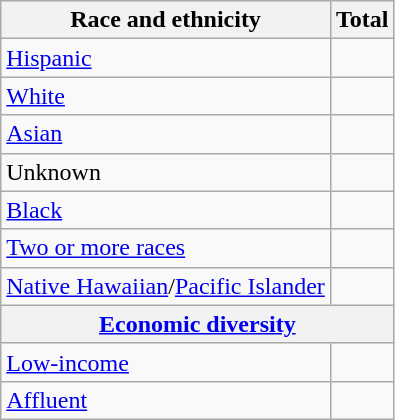<table class="wikitable floatright sortable collapsible"; text-align:right; font-size:80%;">
<tr>
<th>Race and ethnicity</th>
<th colspan="2" data-sort-type=number>Total</th>
</tr>
<tr>
<td><a href='#'>Hispanic</a></td>
<td align=right></td>
</tr>
<tr>
<td><a href='#'>White</a></td>
<td align=right></td>
</tr>
<tr>
<td><a href='#'>Asian</a></td>
<td align=right></td>
</tr>
<tr>
<td>Unknown</td>
<td align=right></td>
</tr>
<tr>
<td><a href='#'>Black</a></td>
<td align=right></td>
</tr>
<tr>
<td><a href='#'>Two or more races</a></td>
<td align=right></td>
</tr>
<tr>
<td><a href='#'>Native Hawaiian</a>/<a href='#'>Pacific Islander</a></td>
<td align=right></td>
</tr>
<tr>
<th colspan="4" data-sort-type=number><a href='#'>Economic diversity</a></th>
</tr>
<tr>
<td><a href='#'>Low-income</a></td>
<td align=right></td>
</tr>
<tr>
<td><a href='#'>Affluent</a></td>
<td align=right></td>
</tr>
</table>
